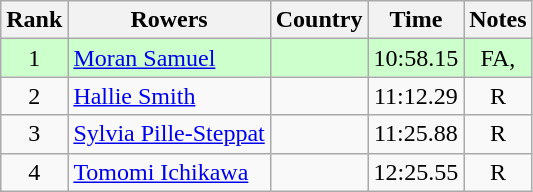<table class="wikitable" style="text-align:center">
<tr>
<th>Rank</th>
<th>Rowers</th>
<th>Country</th>
<th>Time</th>
<th>Notes</th>
</tr>
<tr bgcolor=ccffcc>
<td>1</td>
<td align="left"><a href='#'>Moran Samuel</a></td>
<td align="left"></td>
<td>10:58.15</td>
<td>FA, <strong></strong></td>
</tr>
<tr>
<td>2</td>
<td align="left"><a href='#'>Hallie Smith</a></td>
<td align="left"></td>
<td>11:12.29</td>
<td>R</td>
</tr>
<tr>
<td>3</td>
<td align="left"><a href='#'>Sylvia Pille-Steppat</a></td>
<td align="left"></td>
<td>11:25.88</td>
<td>R</td>
</tr>
<tr>
<td>4</td>
<td align="left"><a href='#'>Tomomi Ichikawa</a></td>
<td align="left"></td>
<td>12:25.55</td>
<td>R</td>
</tr>
</table>
